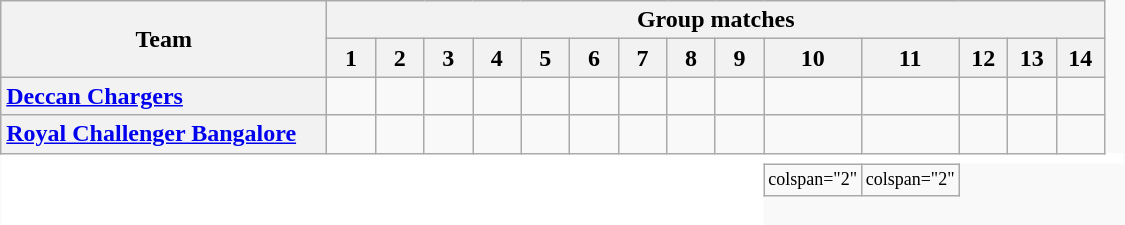<table class="wikitable" style="border:none">
<tr>
<th width="210" style="vertical-align:center" rowspan="2">Team</th>
<th colspan="14"><span>Group matches</span></th>
</tr>
<tr>
<th width=25>1</th>
<th width=25>2</th>
<th width=25>3</th>
<th width=25>4</th>
<th width=25>5</th>
<th width=25>6</th>
<th width=25>7</th>
<th width=25>8</th>
<th width=25>9</th>
<th width=25>10</th>
<th width=25>11</th>
<th width=25>12</th>
<th width=25>13</th>
<th width=25>14</th>
</tr>
<tr>
<th style="text-align:left"><a href='#'>Deccan Chargers</a></th>
<td></td>
<td></td>
<td></td>
<td></td>
<td></td>
<td></td>
<td></td>
<td></td>
<td></td>
<td></td>
<td></td>
<td></td>
<td></td>
<td></td>
</tr>
<tr>
<th style="text-align:left"><a href='#'>Royal Challenger Bangalore</a></th>
<td></td>
<td></td>
<td></td>
<td></td>
<td></td>
<td></td>
<td></td>
<td></td>
<td></td>
<td></td>
<td></td>
<td></td>
<td></td>
<td></td>
</tr>
<tr>
<td style="background:white; border:none"></td>
<td style="background:white; border:none"></td>
<td colspan="14" style="background:white; border:none"></td>
<td style="background:white; border:none"></td>
<td colspan="2" style="background:white; border:none"></td>
</tr>
<tr style="font-size:75%">
<td colspan="10" style="background:white; border:none; vertical-align:center"><br></td>
<td>colspan="2" </td>
<td>colspan="2" </td>
</tr>
<tr style="font-size:75%">
<td colspan="10" style="background:white; border:none; vertical-align:top"><br></td>
</tr>
</table>
